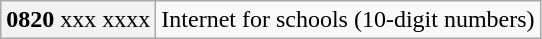<table class="wikitable" style="margin-left: 1.5em;">
<tr>
<th scope="row" style="font-weight: normal;"><strong>0820</strong> xxx xxxx</th>
<td>Internet for schools (10-digit numbers)</td>
</tr>
</table>
